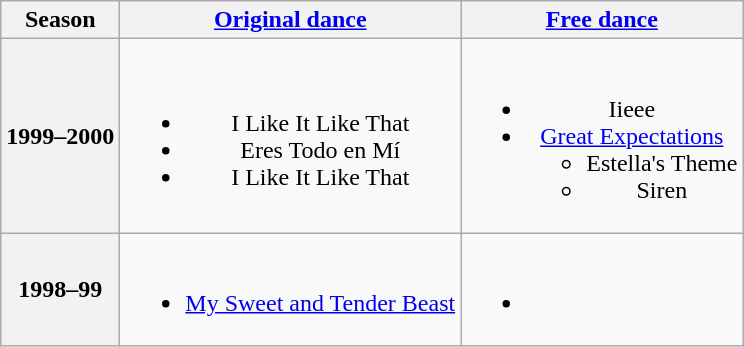<table class=wikitable style=text-align:center>
<tr>
<th>Season</th>
<th><a href='#'>Original dance</a></th>
<th><a href='#'>Free dance</a></th>
</tr>
<tr>
<th>1999–2000 <br> </th>
<td><br><ul><li>I Like It Like That</li><li>Eres Todo en Mí</li><li>I Like It Like That</li></ul></td>
<td><br><ul><li>Iieee <br></li><li><a href='#'>Great Expectations</a><ul><li>Estella's Theme <br></li><li>Siren <br></li></ul></li></ul></td>
</tr>
<tr>
<th>1998–99</th>
<td><br><ul><li><a href='#'>My Sweet and Tender Beast</a> <br></li></ul></td>
<td><br><ul><li></li></ul></td>
</tr>
</table>
